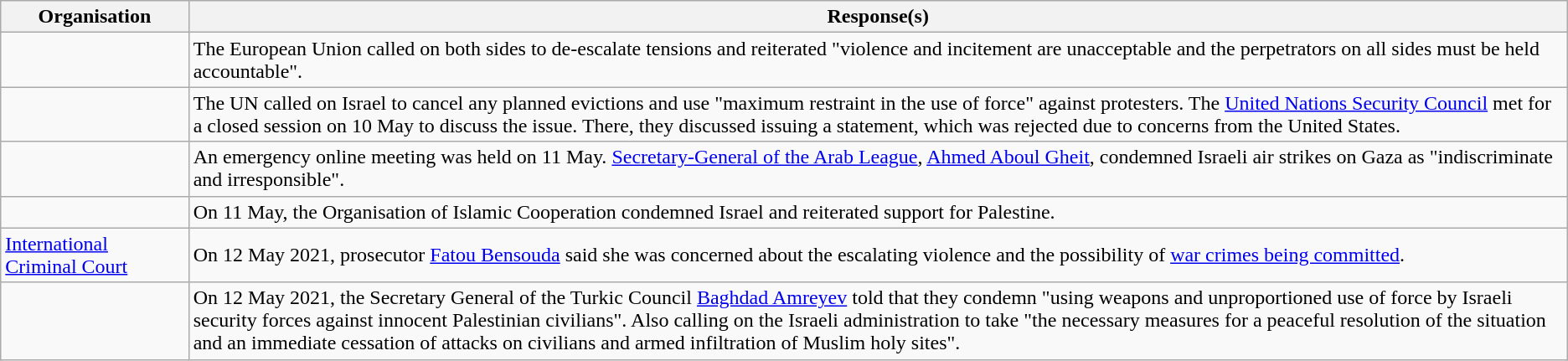<table class="wikitable">
<tr>
<th style="width: 12%;">Organisation</th>
<th>Response(s)</th>
</tr>
<tr>
<td></td>
<td>The European Union called on both sides to de-escalate tensions and reiterated "violence and incitement are unacceptable and the perpetrators on all sides must be held accountable".</td>
</tr>
<tr>
<td></td>
<td>The UN called on Israel to cancel any planned evictions and use "maximum restraint in the use of force" against protesters. The <a href='#'>United Nations Security Council</a> met for a closed session on 10 May to discuss the issue. There, they discussed issuing a statement, which was rejected due to concerns from the United States.</td>
</tr>
<tr>
<td></td>
<td>An emergency online meeting was held on 11 May. <a href='#'>Secretary-General of the Arab League</a>, <a href='#'>Ahmed Aboul Gheit</a>, condemned Israeli air strikes on Gaza as "indiscriminate and irresponsible".</td>
</tr>
<tr>
<td></td>
<td>On 11 May, the Organisation of Islamic Cooperation condemned Israel and reiterated support for Palestine.</td>
</tr>
<tr>
<td><a href='#'>International Criminal Court</a></td>
<td>On 12 May 2021, prosecutor <a href='#'>Fatou Bensouda</a> said she was concerned about the escalating violence and the possibility of <a href='#'>war crimes being committed</a>.</td>
</tr>
<tr>
<td></td>
<td>On 12 May 2021, the Secretary General of the Turkic Council <a href='#'>Baghdad Amreyev</a> told that they condemn "using weapons and unproportioned use of force by Israeli security forces against innocent Palestinian civilians". Also calling on the Israeli administration to take "the necessary measures for a peaceful resolution of the situation and an immediate cessation of attacks on civilians and armed infiltration of Muslim holy sites".</td>
</tr>
</table>
